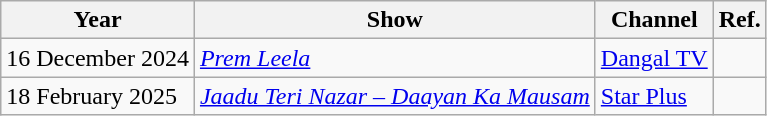<table class="wikitable sortable">
<tr>
<th scope="col">Year</th>
<th scope="col">Show</th>
<th scope="col">Channel</th>
<th scope="col">Ref.</th>
</tr>
<tr>
<td>16 December 2024</td>
<td><em><a href='#'>Prem Leela</a></em></td>
<td><a href='#'>Dangal TV</a></td>
<td></td>
</tr>
<tr>
<td>18 February 2025</td>
<td><em><a href='#'>Jaadu Teri Nazar – Daayan Ka Mausam</a></em></td>
<td><a href='#'>Star Plus</a></td>
<td></td>
</tr>
</table>
